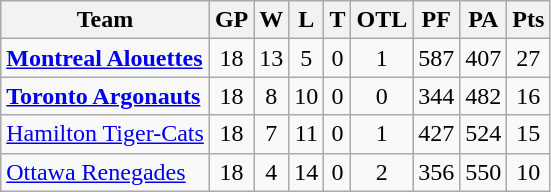<table class="wikitable">
<tr>
<th>Team</th>
<th>GP</th>
<th>W</th>
<th>L</th>
<th>T</th>
<th>OTL</th>
<th>PF</th>
<th>PA</th>
<th>Pts</th>
</tr>
<tr align="center">
<td align="left"><strong><a href='#'>Montreal Alouettes</a></strong></td>
<td>18</td>
<td>13</td>
<td>5</td>
<td>0</td>
<td>1</td>
<td>587</td>
<td>407</td>
<td>27</td>
</tr>
<tr align="center">
<td align="left"><strong><a href='#'>Toronto Argonauts</a></strong></td>
<td>18</td>
<td>8</td>
<td>10</td>
<td>0</td>
<td>0</td>
<td>344</td>
<td>482</td>
<td>16</td>
</tr>
<tr align="center">
<td align="left"><a href='#'>Hamilton Tiger-Cats</a></td>
<td>18</td>
<td>7</td>
<td>11</td>
<td>0</td>
<td>1</td>
<td>427</td>
<td>524</td>
<td>15</td>
</tr>
<tr align="center">
<td align="left"><a href='#'>Ottawa Renegades</a></td>
<td>18</td>
<td>4</td>
<td>14</td>
<td>0</td>
<td>2</td>
<td>356</td>
<td>550</td>
<td>10</td>
</tr>
</table>
